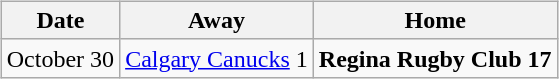<table cellspacing="10">
<tr>
<td valign="top"><br><table class="wikitable">
<tr>
<th>Date</th>
<th>Away</th>
<th>Home</th>
</tr>
<tr>
<td>October 30</td>
<td><a href='#'>Calgary Canucks</a> 1</td>
<td><strong>Regina Rugby Club 17</strong></td>
</tr>
</table>
</td>
</tr>
</table>
